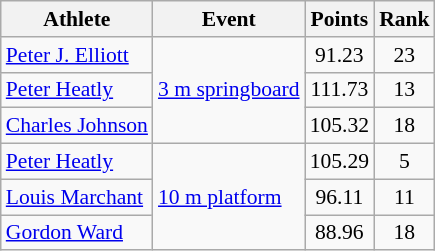<table class=wikitable style=font-size:90%;text-align:center>
<tr>
<th>Athlete</th>
<th>Event</th>
<th>Points</th>
<th>Rank</th>
</tr>
<tr>
<td align=left><a href='#'>Peter J. Elliott</a></td>
<td align=left rowspan=3><a href='#'>3 m springboard</a></td>
<td>91.23</td>
<td>23</td>
</tr>
<tr>
<td align=left><a href='#'>Peter Heatly</a></td>
<td>111.73</td>
<td>13</td>
</tr>
<tr>
<td align=left><a href='#'>Charles Johnson</a></td>
<td>105.32</td>
<td>18</td>
</tr>
<tr>
<td align=left><a href='#'>Peter Heatly</a></td>
<td align=left rowspan=3><a href='#'>10 m platform</a></td>
<td>105.29</td>
<td>5</td>
</tr>
<tr>
<td align=left><a href='#'>Louis Marchant</a></td>
<td>96.11</td>
<td>11</td>
</tr>
<tr>
<td align=left><a href='#'>Gordon Ward</a></td>
<td>88.96</td>
<td>18</td>
</tr>
</table>
